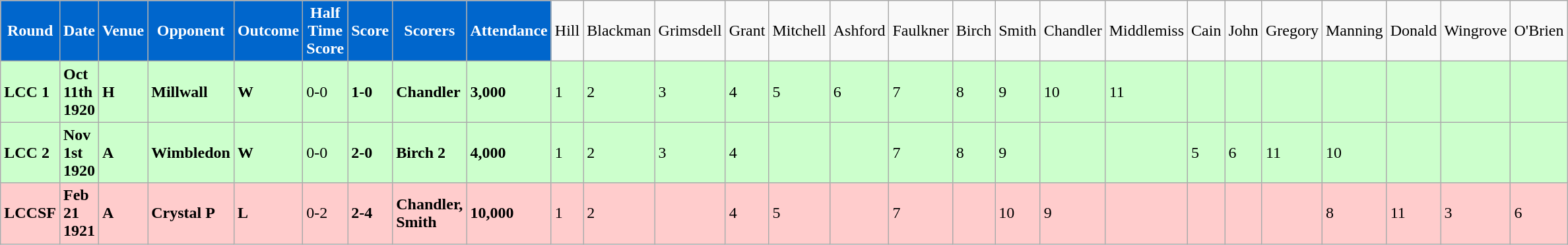<table class="wikitable">
<tr>
<td style="background:#0066CC; color:#FFFFFF; text-align:center;"><strong>Round</strong></td>
<td style="background:#0066CC; color:#FFFFFF; text-align:center;"><strong>Date</strong></td>
<td style="background:#0066CC; color:#FFFFFF; text-align:center;"><strong>Venue</strong></td>
<td style="background:#0066CC; color:#FFFFFF; text-align:center;"><strong>Opponent</strong></td>
<td style="background:#0066CC; color:#FFFFFF; text-align:center;"><strong>Outcome</strong></td>
<td style="background:#0066CC; color:#FFFFFF; text-align:center;"><strong>Half Time Score</strong></td>
<td style="background:#0066CC; color:#FFFFFF; text-align:center;"><strong>Score</strong></td>
<td style="background:#0066CC; color:#FFFFFF; text-align:center;"><strong>Scorers</strong></td>
<td style="background:#0066CC; color:#FFFFFF; text-align:center;"><strong>Attendance</strong></td>
<td>Hill</td>
<td>Blackman</td>
<td>Grimsdell</td>
<td>Grant</td>
<td>Mitchell</td>
<td>Ashford</td>
<td>Faulkner</td>
<td>Birch</td>
<td>Smith</td>
<td>Chandler</td>
<td>Middlemiss</td>
<td>Cain</td>
<td>John</td>
<td>Gregory</td>
<td>Manning</td>
<td>Donald</td>
<td>Wingrove</td>
<td>O'Brien</td>
</tr>
<tr bgcolor="#CCFFCC">
<td><strong>LCC 1</strong></td>
<td><strong>Oct 11th 1920</strong></td>
<td><strong>H</strong></td>
<td><strong>Millwall</strong></td>
<td><strong>W</strong></td>
<td>0-0</td>
<td><strong>1-0</strong></td>
<td><strong>Chandler</strong></td>
<td><strong>3,000</strong></td>
<td>1</td>
<td>2</td>
<td>3</td>
<td>4</td>
<td>5</td>
<td>6</td>
<td>7</td>
<td>8</td>
<td>9</td>
<td>10</td>
<td>11</td>
<td></td>
<td></td>
<td></td>
<td></td>
<td></td>
<td></td>
<td></td>
</tr>
<tr bgcolor="#CCFFCC">
<td><strong>LCC 2</strong></td>
<td><strong>Nov 1st 1920</strong></td>
<td><strong>A</strong></td>
<td><strong>Wimbledon</strong></td>
<td><strong>W</strong></td>
<td>0-0</td>
<td><strong>2-0</strong></td>
<td><strong>Birch 2</strong></td>
<td><strong>4,000</strong></td>
<td>1</td>
<td>2</td>
<td>3</td>
<td>4</td>
<td></td>
<td></td>
<td>7</td>
<td>8</td>
<td>9</td>
<td></td>
<td></td>
<td>5</td>
<td>6</td>
<td>11</td>
<td>10</td>
<td></td>
<td></td>
<td></td>
</tr>
<tr bgcolor="#FFCCCC">
<td><strong>LCCSF</strong></td>
<td><strong>Feb 21 1921</strong></td>
<td><strong>A</strong></td>
<td><strong>Crystal P</strong></td>
<td><strong>L</strong></td>
<td>0-2</td>
<td><strong>2-4</strong></td>
<td><strong>Chandler, Smith</strong></td>
<td><strong>10,000</strong></td>
<td>1</td>
<td>2</td>
<td></td>
<td>4</td>
<td>5</td>
<td></td>
<td>7</td>
<td></td>
<td>10</td>
<td>9</td>
<td></td>
<td></td>
<td></td>
<td></td>
<td>8</td>
<td>11</td>
<td>3</td>
<td>6</td>
</tr>
</table>
